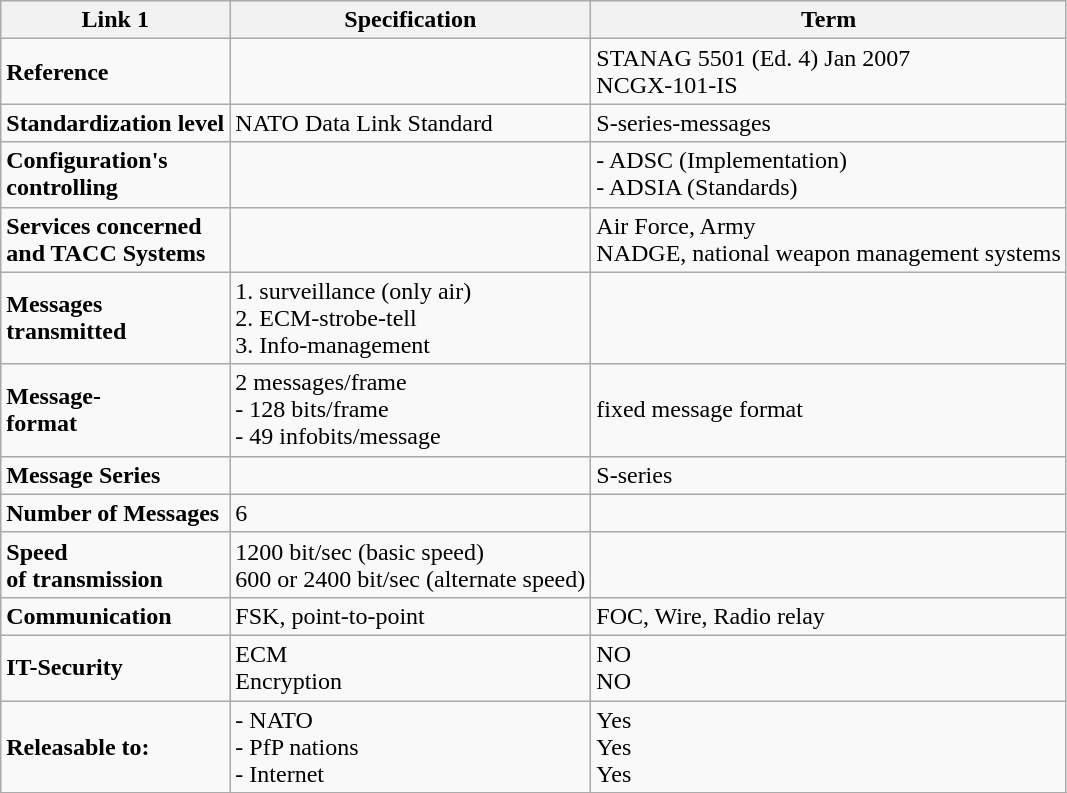<table class="wikitable">
<tr>
<th>Link 1</th>
<th>Specification</th>
<th>Term</th>
</tr>
<tr>
<td><strong>Reference</strong></td>
<td></td>
<td>STANAG 5501 (Ed. 4) Jan 2007<br> NCGX-101-IS</td>
</tr>
<tr>
<td><strong>Standardization level</strong></td>
<td>NATO Data Link Standard</td>
<td>S-series-messages</td>
</tr>
<tr>
<td><strong> Configuration's <br>controlling </strong></td>
<td></td>
<td>- ADSC (Implementation) <br> - ADSIA (Standards)</td>
</tr>
<tr>
<td><strong> Services concerned <br> and TACC Systems </strong></td>
<td></td>
<td>Air Force, Army <br> NADGE, national weapon management systems</td>
</tr>
<tr>
<td><strong> Messages <br>transmitted </strong></td>
<td>1. surveillance (only air) <br> 2. ECM-strobe-tell <br> 3. Info-management</td>
<td></td>
</tr>
<tr>
<td><strong> Message- <br>format </strong></td>
<td>2 messages/frame <br>- 128 bits/frame <br> - 49 infobits/message</td>
<td>fixed message format</td>
</tr>
<tr>
<td><strong> Message Series </strong></td>
<td></td>
<td>S-series</td>
</tr>
<tr>
<td><strong> Number of Messages </strong></td>
<td>6</td>
<td></td>
</tr>
<tr>
<td><strong> Speed <br>of transmission </strong></td>
<td>1200 bit/sec (basic speed) <br> 600 or 2400 bit/sec (alternate speed)</td>
<td></td>
</tr>
<tr>
<td><strong> Communication </strong></td>
<td>FSK, point-to-point</td>
<td>FOC, Wire, Radio relay</td>
</tr>
<tr>
<td><strong> IT-Security </strong></td>
<td>ECM <br> Encryption</td>
<td>NO <br> NO</td>
</tr>
<tr>
<td><strong> Releasable to: </strong></td>
<td>- NATO <br> - PfP nations <br> - Internet</td>
<td>Yes <br> Yes <br> Yes</td>
</tr>
<tr>
</tr>
</table>
